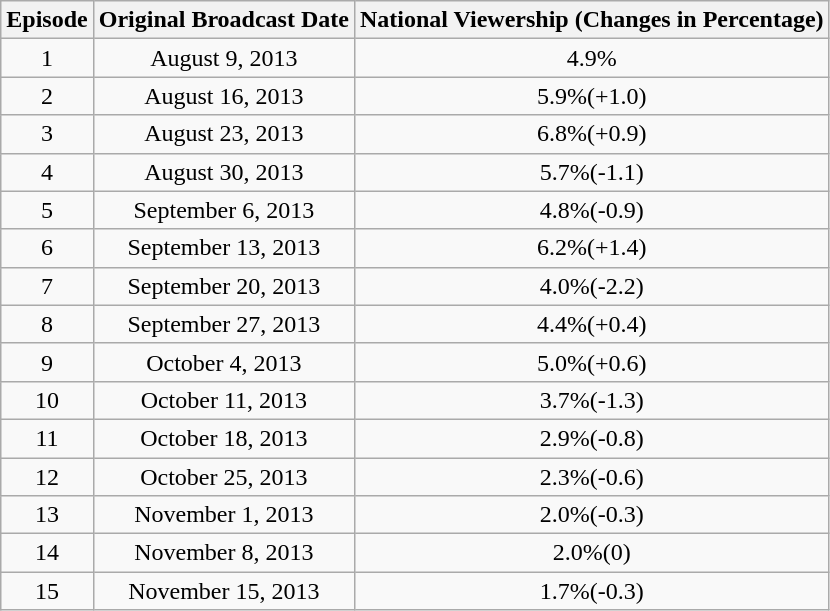<table class="wikitable" border="1" style="text-align:Center">
<tr>
<th>Episode</th>
<th>Original Broadcast Date</th>
<th>National Viewership (Changes in Percentage)</th>
</tr>
<tr>
<td align=center>1</td>
<td>August 9, 2013</td>
<td>4.9%</td>
</tr>
<tr>
<td align=center>2</td>
<td>August 16, 2013</td>
<td>5.9%(+1.0)</td>
</tr>
<tr>
<td align=center>3</td>
<td>August 23, 2013</td>
<td>6.8%(+0.9)</td>
</tr>
<tr>
<td align=center>4</td>
<td>August 30, 2013</td>
<td>5.7%(-1.1)</td>
</tr>
<tr>
<td align=center>5</td>
<td>September 6, 2013</td>
<td>4.8%(-0.9)</td>
</tr>
<tr>
<td align=center>6</td>
<td>September 13, 2013</td>
<td>6.2%(+1.4)</td>
</tr>
<tr>
<td align=center>7</td>
<td>September 20, 2013</td>
<td>4.0%(-2.2)</td>
</tr>
<tr>
<td align=center>8</td>
<td>September 27, 2013</td>
<td>4.4%(+0.4)</td>
</tr>
<tr>
<td align=center>9</td>
<td>October 4, 2013</td>
<td>5.0%(+0.6)</td>
</tr>
<tr>
<td align=center>10</td>
<td>October 11, 2013</td>
<td>3.7%(-1.3)</td>
</tr>
<tr>
<td align=center>11</td>
<td>October 18, 2013</td>
<td>2.9%(-0.8)</td>
</tr>
<tr>
<td align=center>12</td>
<td>October 25, 2013</td>
<td>2.3%(-0.6)</td>
</tr>
<tr>
<td align=center>13</td>
<td>November 1, 2013</td>
<td>2.0%(-0.3)</td>
</tr>
<tr>
<td align=center>14</td>
<td>November 8, 2013</td>
<td>2.0%(0)</td>
</tr>
<tr>
<td align=center>15</td>
<td>November 15, 2013</td>
<td>1.7%(-0.3)</td>
</tr>
</table>
